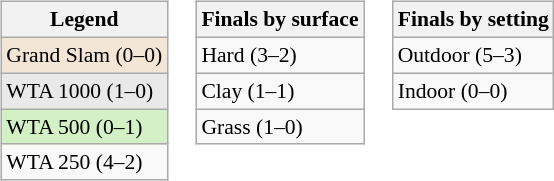<table>
<tr valign=top>
<td><br><table class="wikitable" style=font-size:90%>
<tr>
<th>Legend</th>
</tr>
<tr>
<td bgcolor="#f3e6d7">Grand Slam (0–0)</td>
</tr>
<tr>
<td bgcolor="#e9e9e9">WTA 1000 (1–0)</td>
</tr>
<tr>
<td bgcolor="#d4f1c5">WTA 500 (0–1)</td>
</tr>
<tr>
<td>WTA 250  (4–2)</td>
</tr>
</table>
</td>
<td><br><table class="wikitable" style=font-size:90%>
<tr>
<th>Finals by surface</th>
</tr>
<tr>
<td>Hard (3–2)</td>
</tr>
<tr>
<td>Clay (1–1)</td>
</tr>
<tr>
<td>Grass (1–0)</td>
</tr>
</table>
</td>
<td><br><table class="wikitable" style=font-size:90%>
<tr>
<th>Finals by setting</th>
</tr>
<tr>
<td>Outdoor (5–3)</td>
</tr>
<tr>
<td>Indoor (0–0)</td>
</tr>
</table>
</td>
</tr>
</table>
